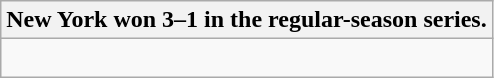<table class="wikitable collapsible collapsed">
<tr>
<th>New York won 3–1 in the regular-season series.</th>
</tr>
<tr>
<td><br>


</td>
</tr>
</table>
